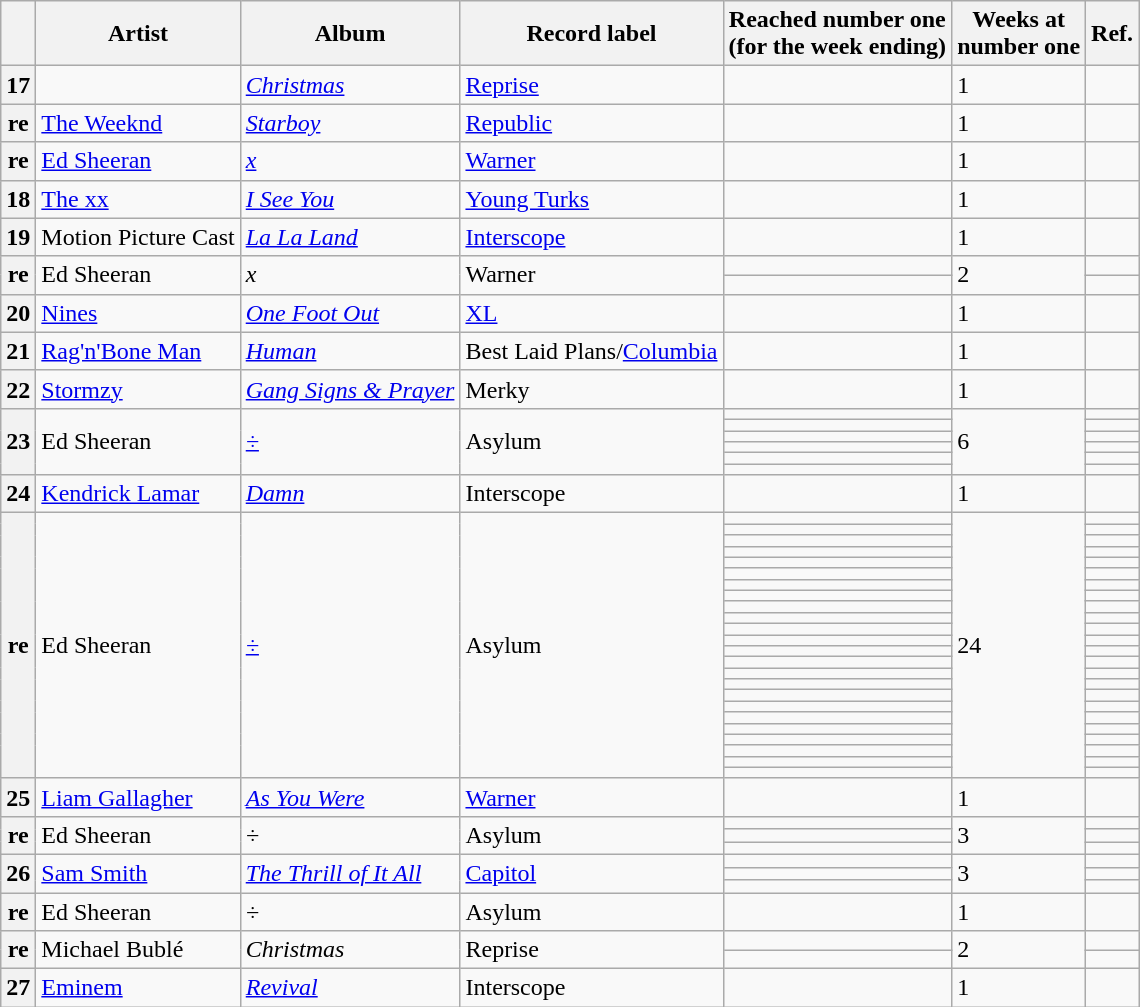<table class="wikitable plainrowheaders sortable">
<tr>
<th scope=col></th>
<th scope=col>Artist</th>
<th scope=col>Album</th>
<th scope=col>Record label</th>
<th scope=col>Reached number one<br>(for the week ending)</th>
<th scope=col>Weeks at<br>number one</th>
<th scope=col>Ref.</th>
</tr>
<tr>
<th scope=row style="text-align:center;">17</th>
<td></td>
<td><em><a href='#'>Christmas</a></em></td>
<td><a href='#'>Reprise</a></td>
<td></td>
<td>1</td>
<td align=center></td>
</tr>
<tr>
<th scope=row style="text-align:center;">re</th>
<td><a href='#'>The Weeknd</a></td>
<td><em><a href='#'>Starboy</a></em></td>
<td><a href='#'>Republic</a></td>
<td></td>
<td>1</td>
<td align=center></td>
</tr>
<tr>
<th scope=row style="text-align:center;">re</th>
<td><a href='#'>Ed Sheeran</a></td>
<td><em><a href='#'>x</a></em></td>
<td><a href='#'>Warner</a></td>
<td></td>
<td>1</td>
<td align=center></td>
</tr>
<tr>
<th scope=row style="text-align:center;">18</th>
<td><a href='#'>The xx</a></td>
<td><em><a href='#'>I See You</a></em></td>
<td><a href='#'>Young Turks</a></td>
<td></td>
<td>1</td>
<td align=center></td>
</tr>
<tr>
<th scope=row style="text-align:center;">19</th>
<td>Motion Picture Cast</td>
<td><em><a href='#'>La La Land</a></em></td>
<td><a href='#'>Interscope</a></td>
<td></td>
<td>1</td>
<td align=center></td>
</tr>
<tr>
<th scope=row style="text-align:center;" rowspan="2">re</th>
<td rowspan="2">Ed Sheeran</td>
<td rowspan="2"><em>x</em></td>
<td rowspan="2">Warner</td>
<td></td>
<td rowspan="2">2</td>
<td align=center></td>
</tr>
<tr>
<td></td>
<td align=center></td>
</tr>
<tr>
<th scope=row style="text-align:center;">20</th>
<td><a href='#'>Nines</a></td>
<td><em><a href='#'>One Foot Out</a></em></td>
<td><a href='#'>XL</a></td>
<td></td>
<td>1</td>
<td align=center></td>
</tr>
<tr>
<th scope=row style="text-align:center;">21</th>
<td><a href='#'>Rag'n'Bone Man</a></td>
<td><em><a href='#'>Human</a></em></td>
<td>Best Laid Plans/<a href='#'>Columbia</a></td>
<td></td>
<td>1</td>
<td align=center></td>
</tr>
<tr>
<th scope=row style="text-align:center;">22</th>
<td><a href='#'>Stormzy</a></td>
<td><em><a href='#'>Gang Signs & Prayer</a></em></td>
<td>Merky</td>
<td></td>
<td>1</td>
<td align=center></td>
</tr>
<tr>
<th scope=row style="text-align:center;" rowspan="6">23</th>
<td rowspan="6">Ed Sheeran</td>
<td rowspan="6"><em><a href='#'>÷</a></em></td>
<td rowspan="6">Asylum</td>
<td></td>
<td rowspan="6">6</td>
<td align=center></td>
</tr>
<tr>
<td></td>
<td align=center></td>
</tr>
<tr>
<td></td>
<td align=center></td>
</tr>
<tr>
<td></td>
<td align=center></td>
</tr>
<tr>
<td></td>
<td align=center></td>
</tr>
<tr>
<td></td>
<td align=center></td>
</tr>
<tr>
<th scope=row style="text-align:center;">24</th>
<td><a href='#'>Kendrick Lamar</a></td>
<td><em><a href='#'>Damn</a></em></td>
<td>Interscope</td>
<td></td>
<td>1</td>
<td align=center></td>
</tr>
<tr>
<th scope=row style="text-align:center;" rowspan="24">re</th>
<td rowspan="24">Ed Sheeran</td>
<td rowspan="24"><em><a href='#'>÷</a></em></td>
<td rowspan="24">Asylum</td>
<td></td>
<td rowspan="24">24</td>
<td align=center></td>
</tr>
<tr>
<td></td>
<td align=center></td>
</tr>
<tr>
<td></td>
<td align=center></td>
</tr>
<tr>
<td></td>
<td align=center></td>
</tr>
<tr>
<td></td>
<td align=center></td>
</tr>
<tr>
<td></td>
<td align=center></td>
</tr>
<tr>
<td></td>
<td align=center></td>
</tr>
<tr>
<td></td>
<td align=center></td>
</tr>
<tr>
<td></td>
<td align=center></td>
</tr>
<tr>
<td></td>
<td align=center></td>
</tr>
<tr>
<td></td>
<td align=center></td>
</tr>
<tr>
<td></td>
<td align=center></td>
</tr>
<tr>
<td></td>
<td align=center></td>
</tr>
<tr>
<td></td>
<td align=center></td>
</tr>
<tr>
<td></td>
<td align=center></td>
</tr>
<tr>
<td></td>
<td align=center></td>
</tr>
<tr>
<td></td>
<td align=center></td>
</tr>
<tr>
<td></td>
<td align=center></td>
</tr>
<tr>
<td></td>
<td align=center></td>
</tr>
<tr>
<td></td>
<td align=center></td>
</tr>
<tr>
<td></td>
<td align=center></td>
</tr>
<tr>
<td></td>
<td align=center></td>
</tr>
<tr>
<td></td>
<td align=center></td>
</tr>
<tr>
<td></td>
<td align=center></td>
</tr>
<tr>
<th scope=row style="text-align:center;">25</th>
<td><a href='#'>Liam Gallagher</a></td>
<td><em><a href='#'>As You Were</a></em></td>
<td><a href='#'>Warner</a></td>
<td></td>
<td>1</td>
<td align=center></td>
</tr>
<tr>
<th scope=row style="text-align:center;" rowspan="3">re</th>
<td rowspan="3">Ed Sheeran</td>
<td rowspan="3"><em>÷</em></td>
<td rowspan="3">Asylum</td>
<td></td>
<td rowspan="3">3</td>
<td align=center></td>
</tr>
<tr>
<td></td>
<td align=center></td>
</tr>
<tr>
<td></td>
<td align=center></td>
</tr>
<tr>
<th scope=row style="text-align:center;" rowspan="3">26</th>
<td rowspan="3"><a href='#'>Sam Smith</a></td>
<td rowspan="3"><em><a href='#'>The Thrill of It All</a></em></td>
<td rowspan="3"><a href='#'>Capitol</a></td>
<td></td>
<td rowspan="3">3</td>
<td align=center></td>
</tr>
<tr>
<td></td>
<td align=center></td>
</tr>
<tr>
<td></td>
<td align=center></td>
</tr>
<tr>
<th scope=row style="text-align:center;">re</th>
<td>Ed Sheeran</td>
<td><em>÷</em></td>
<td>Asylum</td>
<td></td>
<td>1</td>
<td align=center></td>
</tr>
<tr>
<th scope=row style="text-align:center;" rowspan="2">re</th>
<td rowspan="2">Michael Bublé</td>
<td rowspan="2"><em>Christmas</em></td>
<td rowspan="2">Reprise</td>
<td></td>
<td rowspan="2">2</td>
<td align=center></td>
</tr>
<tr>
<td></td>
<td align=center></td>
</tr>
<tr>
<th scope=row style="text-align:center;">27</th>
<td><a href='#'>Eminem</a></td>
<td><em><a href='#'>Revival</a></em></td>
<td>Interscope</td>
<td></td>
<td>1</td>
<td align=center></td>
</tr>
</table>
